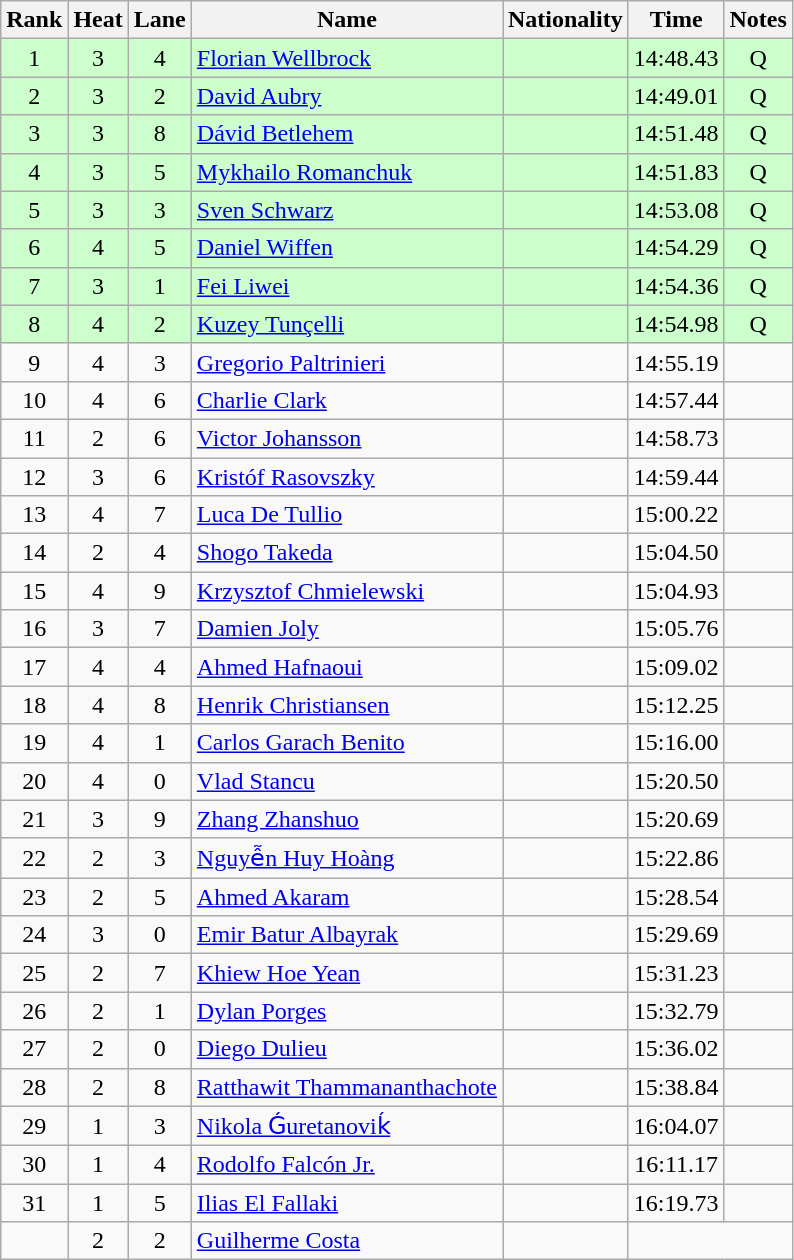<table class="wikitable sortable" style="text-align:center">
<tr>
<th>Rank</th>
<th>Heat</th>
<th>Lane</th>
<th>Name</th>
<th>Nationality</th>
<th>Time</th>
<th>Notes</th>
</tr>
<tr bgcolor=ccffcc>
<td>1</td>
<td>3</td>
<td>4</td>
<td align=left><a href='#'>Florian Wellbrock</a></td>
<td align=left></td>
<td>14:48.43</td>
<td>Q</td>
</tr>
<tr bgcolor=ccffcc>
<td>2</td>
<td>3</td>
<td>2</td>
<td align=left><a href='#'>David Aubry</a></td>
<td align=left></td>
<td>14:49.01</td>
<td>Q</td>
</tr>
<tr bgcolor=ccffcc>
<td>3</td>
<td>3</td>
<td>8</td>
<td align=left><a href='#'>Dávid Betlehem</a></td>
<td align=left></td>
<td>14:51.48</td>
<td>Q</td>
</tr>
<tr bgcolor=ccffcc>
<td>4</td>
<td>3</td>
<td>5</td>
<td align=left><a href='#'>Mykhailo Romanchuk</a></td>
<td align=left></td>
<td>14:51.83</td>
<td>Q</td>
</tr>
<tr bgcolor=ccffcc>
<td>5</td>
<td>3</td>
<td>3</td>
<td align=left><a href='#'>Sven Schwarz</a></td>
<td align=left></td>
<td>14:53.08</td>
<td>Q</td>
</tr>
<tr bgcolor=ccffcc>
<td>6</td>
<td>4</td>
<td>5</td>
<td align=left><a href='#'>Daniel Wiffen</a></td>
<td align=left></td>
<td>14:54.29</td>
<td>Q</td>
</tr>
<tr bgcolor=ccffcc>
<td>7</td>
<td>3</td>
<td>1</td>
<td align=left><a href='#'>Fei Liwei</a></td>
<td align=left></td>
<td>14:54.36</td>
<td>Q</td>
</tr>
<tr bgcolor=ccffcc>
<td>8</td>
<td>4</td>
<td>2</td>
<td align=left><a href='#'>Kuzey Tunçelli</a></td>
<td align=left></td>
<td>14:54.98</td>
<td>Q</td>
</tr>
<tr>
<td>9</td>
<td>4</td>
<td>3</td>
<td align=left><a href='#'>Gregorio Paltrinieri</a></td>
<td align=left></td>
<td>14:55.19</td>
<td></td>
</tr>
<tr>
<td>10</td>
<td>4</td>
<td>6</td>
<td align=left><a href='#'>Charlie Clark</a></td>
<td align=left></td>
<td>14:57.44</td>
<td></td>
</tr>
<tr>
<td>11</td>
<td>2</td>
<td>6</td>
<td align=left><a href='#'>Victor Johansson</a></td>
<td align=left></td>
<td>14:58.73</td>
<td></td>
</tr>
<tr>
<td>12</td>
<td>3</td>
<td>6</td>
<td align=left><a href='#'>Kristóf Rasovszky</a></td>
<td align=left></td>
<td>14:59.44</td>
<td></td>
</tr>
<tr>
<td>13</td>
<td>4</td>
<td>7</td>
<td align=left><a href='#'>Luca De Tullio</a></td>
<td align=left></td>
<td>15:00.22</td>
<td></td>
</tr>
<tr>
<td>14</td>
<td>2</td>
<td>4</td>
<td align=left><a href='#'>Shogo Takeda</a></td>
<td align=left></td>
<td>15:04.50</td>
<td></td>
</tr>
<tr>
<td>15</td>
<td>4</td>
<td>9</td>
<td align=left><a href='#'>Krzysztof Chmielewski</a></td>
<td align=left></td>
<td>15:04.93</td>
<td></td>
</tr>
<tr>
<td>16</td>
<td>3</td>
<td>7</td>
<td align=left><a href='#'>Damien Joly</a></td>
<td align=left></td>
<td>15:05.76</td>
<td></td>
</tr>
<tr>
<td>17</td>
<td>4</td>
<td>4</td>
<td align=left><a href='#'>Ahmed Hafnaoui</a></td>
<td align=left></td>
<td>15:09.02</td>
<td></td>
</tr>
<tr>
<td>18</td>
<td>4</td>
<td>8</td>
<td align=left><a href='#'>Henrik Christiansen</a></td>
<td align=left></td>
<td>15:12.25</td>
<td></td>
</tr>
<tr>
<td>19</td>
<td>4</td>
<td>1</td>
<td align=left><a href='#'>Carlos Garach Benito</a></td>
<td align=left></td>
<td>15:16.00</td>
<td></td>
</tr>
<tr>
<td>20</td>
<td>4</td>
<td>0</td>
<td align=left><a href='#'>Vlad Stancu</a></td>
<td align=left></td>
<td>15:20.50</td>
<td></td>
</tr>
<tr>
<td>21</td>
<td>3</td>
<td>9</td>
<td align=left><a href='#'>Zhang Zhanshuo</a></td>
<td align=left></td>
<td>15:20.69</td>
<td></td>
</tr>
<tr>
<td>22</td>
<td>2</td>
<td>3</td>
<td align=left><a href='#'>Nguyễn Huy Hoàng</a></td>
<td align=left></td>
<td>15:22.86</td>
<td></td>
</tr>
<tr>
<td>23</td>
<td>2</td>
<td>5</td>
<td align=left><a href='#'>Ahmed Akaram</a></td>
<td align=left></td>
<td>15:28.54</td>
<td></td>
</tr>
<tr>
<td>24</td>
<td>3</td>
<td>0</td>
<td align=left><a href='#'>Emir Batur Albayrak</a></td>
<td align=left></td>
<td>15:29.69</td>
<td></td>
</tr>
<tr>
<td>25</td>
<td>2</td>
<td>7</td>
<td align=left><a href='#'>Khiew Hoe Yean</a></td>
<td align=left></td>
<td>15:31.23</td>
<td></td>
</tr>
<tr>
<td>26</td>
<td>2</td>
<td>1</td>
<td align=left><a href='#'>Dylan Porges</a></td>
<td align=left></td>
<td>15:32.79</td>
<td></td>
</tr>
<tr>
<td>27</td>
<td>2</td>
<td>0</td>
<td align=left><a href='#'>Diego Dulieu</a></td>
<td align=left></td>
<td>15:36.02</td>
<td></td>
</tr>
<tr>
<td>28</td>
<td>2</td>
<td>8</td>
<td align=left><a href='#'>Ratthawit Thammananthachote</a></td>
<td align=left></td>
<td>15:38.84</td>
<td></td>
</tr>
<tr>
<td>29</td>
<td>1</td>
<td>3</td>
<td align=left><a href='#'>Nikola Ǵuretanoviḱ</a></td>
<td align=left></td>
<td>16:04.07</td>
<td></td>
</tr>
<tr>
<td>30</td>
<td>1</td>
<td>4</td>
<td align=left><a href='#'>Rodolfo Falcón Jr.</a></td>
<td align=left></td>
<td>16:11.17</td>
<td></td>
</tr>
<tr>
<td>31</td>
<td>1</td>
<td>5</td>
<td align=left><a href='#'>Ilias El Fallaki</a></td>
<td align=left></td>
<td>16:19.73</td>
<td></td>
</tr>
<tr>
<td></td>
<td>2</td>
<td>2</td>
<td align=left><a href='#'>Guilherme Costa</a></td>
<td align=left></td>
<td colspan=2></td>
</tr>
</table>
